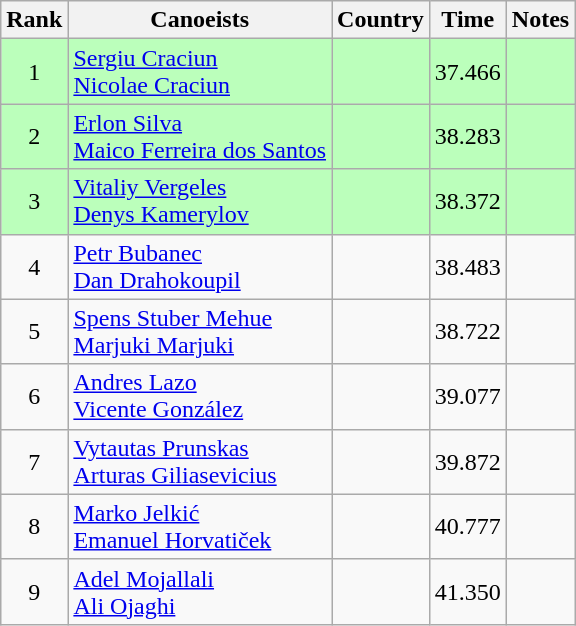<table class="wikitable" style="text-align:center">
<tr>
<th>Rank</th>
<th>Canoeists</th>
<th>Country</th>
<th>Time</th>
<th>Notes</th>
</tr>
<tr bgcolor=bbffbb>
<td>1</td>
<td align="left"><a href='#'>Sergiu Craciun</a><br><a href='#'>Nicolae Craciun</a></td>
<td align="left"></td>
<td>37.466</td>
<td></td>
</tr>
<tr bgcolor=bbffbb>
<td>2</td>
<td align="left"><a href='#'>Erlon Silva</a><br><a href='#'>Maico Ferreira dos Santos</a></td>
<td align="left"></td>
<td>38.283</td>
<td></td>
</tr>
<tr bgcolor=bbffbb>
<td>3</td>
<td align="left"><a href='#'>Vitaliy Vergeles</a><br><a href='#'>Denys Kamerylov</a></td>
<td align="left"></td>
<td>38.372</td>
<td></td>
</tr>
<tr>
<td>4</td>
<td align="left"><a href='#'>Petr Bubanec</a><br><a href='#'>Dan Drahokoupil</a></td>
<td align="left"></td>
<td>38.483</td>
<td></td>
</tr>
<tr>
<td>5</td>
<td align="left"><a href='#'>Spens Stuber Mehue</a><br><a href='#'>Marjuki Marjuki</a></td>
<td align="left"></td>
<td>38.722</td>
<td></td>
</tr>
<tr>
<td>6</td>
<td align="left"><a href='#'>Andres Lazo</a><br><a href='#'>Vicente González</a></td>
<td align="left"></td>
<td>39.077</td>
<td></td>
</tr>
<tr>
<td>7</td>
<td align="left"><a href='#'>Vytautas Prunskas</a><br><a href='#'>Arturas Giliasevicius</a></td>
<td align="left"></td>
<td>39.872</td>
<td></td>
</tr>
<tr>
<td>8</td>
<td align="left"><a href='#'>Marko Jelkić</a><br><a href='#'>Emanuel Horvatiček</a></td>
<td align="left"></td>
<td>40.777</td>
<td></td>
</tr>
<tr>
<td>9</td>
<td align="left"><a href='#'>Adel Mojallali</a><br><a href='#'>Ali Ojaghi</a></td>
<td align="left"></td>
<td>41.350</td>
<td></td>
</tr>
</table>
